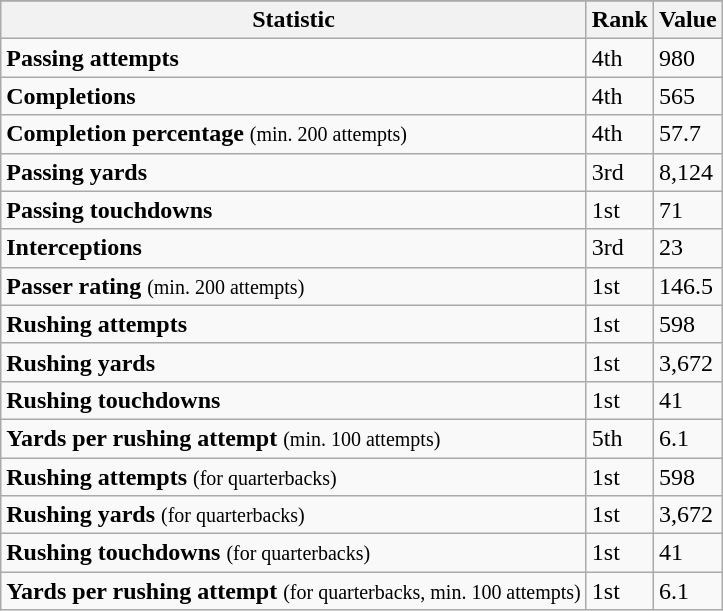<table class="wikitable">
<tr>
</tr>
<tr>
<th>Statistic</th>
<th>Rank</th>
<th>Value</th>
</tr>
<tr>
<td><strong>Passing attempts</strong></td>
<td>4th</td>
<td>980</td>
</tr>
<tr>
<td><strong>Completions</strong></td>
<td>4th</td>
<td>565</td>
</tr>
<tr>
<td><strong>Completion percentage</strong> <small>(min. 200 attempts)</small></td>
<td>4th</td>
<td>57.7</td>
</tr>
<tr>
<td><strong>Passing yards</strong></td>
<td>3rd</td>
<td>8,124</td>
</tr>
<tr>
<td><strong>Passing touchdowns</strong></td>
<td>1st</td>
<td>71</td>
</tr>
<tr>
<td><strong>Interceptions</strong></td>
<td>3rd</td>
<td>23</td>
</tr>
<tr>
<td><strong>Passer rating</strong> <small>(min. 200 attempts)</small></td>
<td>1st</td>
<td>146.5</td>
</tr>
<tr>
<td><strong>Rushing attempts</strong></td>
<td>1st</td>
<td>598</td>
</tr>
<tr>
<td><strong>Rushing yards</strong></td>
<td>1st</td>
<td>3,672</td>
</tr>
<tr>
<td><strong>Rushing touchdowns</strong></td>
<td>1st</td>
<td>41</td>
</tr>
<tr>
<td><strong>Yards per rushing attempt</strong> <small>(min. 100 attempts)</small></td>
<td>5th</td>
<td>6.1</td>
</tr>
<tr>
<td><strong>Rushing attempts</strong> <small>(for quarterbacks)</small></td>
<td>1st</td>
<td>598</td>
</tr>
<tr>
<td><strong>Rushing yards</strong> <small>(for quarterbacks)</small></td>
<td>1st</td>
<td>3,672</td>
</tr>
<tr>
<td><strong>Rushing touchdowns</strong> <small>(for quarterbacks)</small></td>
<td>1st</td>
<td>41</td>
</tr>
<tr>
<td><strong>Yards per rushing attempt</strong> <small>(for quarterbacks, min. 100 attempts)</small></td>
<td>1st</td>
<td>6.1</td>
</tr>
</table>
